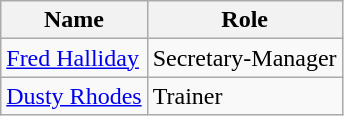<table class="wikitable">
<tr>
<th>Name</th>
<th>Role</th>
</tr>
<tr>
<td> <a href='#'>Fred Halliday</a></td>
<td>Secretary-Manager</td>
</tr>
<tr>
<td> <a href='#'>Dusty Rhodes</a></td>
<td>Trainer</td>
</tr>
</table>
